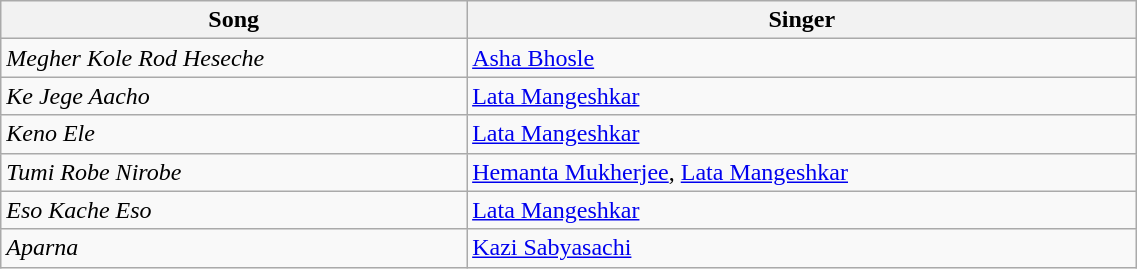<table class="wikitable" width="60%">
<tr>
<th>Song</th>
<th>Singer</th>
</tr>
<tr>
<td><em>Megher Kole Rod Heseche</em></td>
<td><a href='#'>Asha Bhosle</a></td>
</tr>
<tr>
<td><em>Ke Jege Aacho</em></td>
<td><a href='#'>Lata Mangeshkar</a></td>
</tr>
<tr>
<td><em>Keno Ele</em></td>
<td><a href='#'>Lata Mangeshkar</a></td>
</tr>
<tr>
<td><em>Tumi Robe Nirobe</em></td>
<td><a href='#'>Hemanta Mukherjee</a>, <a href='#'>Lata Mangeshkar</a></td>
</tr>
<tr>
<td><em>Eso Kache Eso</em></td>
<td><a href='#'>Lata Mangeshkar</a></td>
</tr>
<tr>
<td><em>Aparna</em></td>
<td><a href='#'>Kazi Sabyasachi</a></td>
</tr>
</table>
